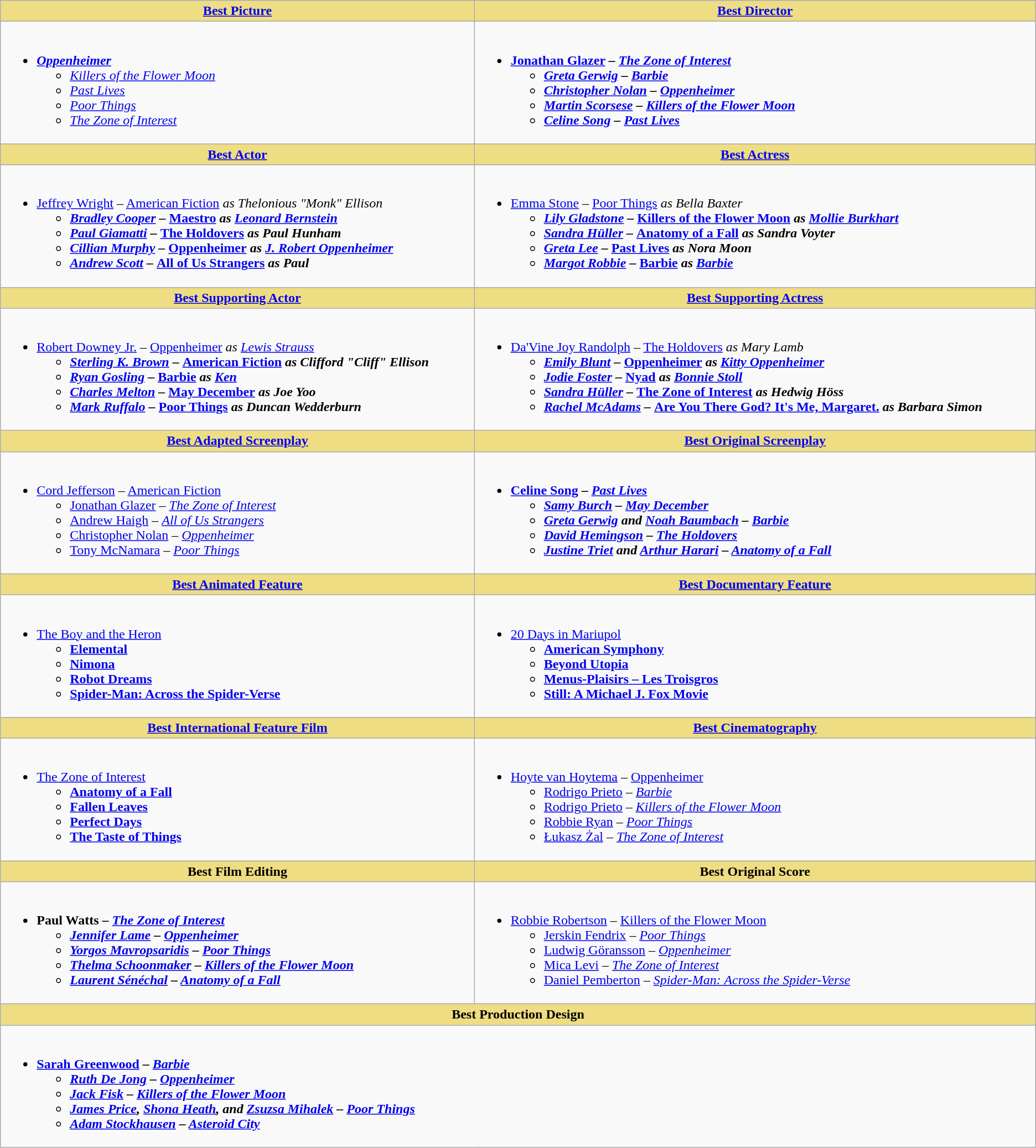<table class=wikitable style="width=100%">
<tr>
<th style="background:#EEDD82; width=50%"><a href='#'>Best Picture</a></th>
<th style="background:#EEDD82; width=50%"><a href='#'>Best Director</a></th>
</tr>
<tr>
<td valign="top"><br><ul><li><strong><em><a href='#'>Oppenheimer</a></em></strong><ul><li><em><a href='#'>Killers of the Flower Moon</a></em></li><li><em><a href='#'>Past Lives</a></em></li><li><em><a href='#'>Poor Things</a></em></li><li><em><a href='#'>The Zone of Interest</a></em></li></ul></li></ul></td>
<td valign="top"><br><ul><li><strong><a href='#'>Jonathan Glazer</a> – <em><a href='#'>The Zone of Interest</a><strong><em><ul><li><a href='#'>Greta Gerwig</a> – </em><a href='#'>Barbie</a><em></li><li><a href='#'>Christopher Nolan</a> – </em><a href='#'>Oppenheimer</a><em></li><li><a href='#'>Martin Scorsese</a> – </em><a href='#'>Killers of the Flower Moon</a><em></li><li><a href='#'>Celine Song</a> – </em><a href='#'>Past Lives</a><em></li></ul></li></ul></td>
</tr>
<tr>
<th style="background:#EEDD82; width=50%"><a href='#'>Best Actor</a></th>
<th style="background:#EEDD82; width=50%"><a href='#'>Best Actress</a></th>
</tr>
<tr>
<td valign="top"><br><ul><li></strong><a href='#'>Jeffrey Wright</a> – </em><a href='#'>American Fiction</a><em> as Thelonious "Monk" Ellison<strong><ul><li><a href='#'>Bradley Cooper</a> – </em><a href='#'>Maestro</a><em> as <a href='#'>Leonard Bernstein</a></li><li><a href='#'>Paul Giamatti</a> – </em><a href='#'>The Holdovers</a><em> as Paul Hunham</li><li><a href='#'>Cillian Murphy</a> – </em><a href='#'>Oppenheimer</a><em> as <a href='#'>J. Robert Oppenheimer</a></li><li><a href='#'>Andrew Scott</a> – </em><a href='#'>All of Us Strangers</a><em> as Paul</li></ul></li></ul></td>
<td valign="top"><br><ul><li></strong><a href='#'>Emma Stone</a> – </em><a href='#'>Poor Things</a><em> as Bella Baxter<strong><ul><li><a href='#'>Lily Gladstone</a> – </em><a href='#'>Killers of the Flower Moon</a><em> as <a href='#'>Mollie Burkhart</a></li><li><a href='#'>Sandra Hüller</a> – </em><a href='#'>Anatomy of a Fall</a><em> as Sandra Voyter</li><li><a href='#'>Greta Lee</a> – </em><a href='#'>Past Lives</a><em> as Nora Moon</li><li><a href='#'>Margot Robbie</a> – </em><a href='#'>Barbie</a><em> as <a href='#'>Barbie</a></li></ul></li></ul></td>
</tr>
<tr>
<th style="background:#EEDD82; width=50%"><a href='#'>Best Supporting Actor</a></th>
<th style="background:#EEDD82; width=50%"><a href='#'>Best Supporting Actress</a></th>
</tr>
<tr>
<td valign="top"><br><ul><li></strong><a href='#'>Robert Downey Jr.</a> – </em><a href='#'>Oppenheimer</a><em> as <a href='#'>Lewis Strauss</a><strong><ul><li><a href='#'>Sterling K. Brown</a> – </em><a href='#'>American Fiction</a><em> as Clifford "Cliff" Ellison</li><li><a href='#'>Ryan Gosling</a> – </em><a href='#'>Barbie</a><em> as <a href='#'>Ken</a></li><li><a href='#'>Charles Melton</a> – </em><a href='#'>May December</a><em> as Joe Yoo</li><li><a href='#'>Mark Ruffalo</a> – </em><a href='#'>Poor Things</a><em> as Duncan Wedderburn</li></ul></li></ul></td>
<td valign="top"><br><ul><li></strong><a href='#'>Da'Vine Joy Randolph</a> – </em><a href='#'>The Holdovers</a><em> as Mary Lamb<strong><ul><li><a href='#'>Emily Blunt</a> – </em><a href='#'>Oppenheimer</a><em> as <a href='#'>Kitty Oppenheimer</a></li><li><a href='#'>Jodie Foster</a> – </em><a href='#'>Nyad</a><em> as <a href='#'>Bonnie Stoll</a></li><li><a href='#'>Sandra Hüller</a> – </em><a href='#'>The Zone of Interest</a><em> as Hedwig Höss</li><li><a href='#'>Rachel McAdams</a> – </em><a href='#'>Are You There God? It's Me, Margaret.</a><em> as Barbara Simon</li></ul></li></ul></td>
</tr>
<tr>
<th style="background:#EEDD82; width=50%"><a href='#'>Best Adapted Screenplay</a></th>
<th style="background:#EEDD82; width=50%"><a href='#'>Best Original Screenplay</a></th>
</tr>
<tr>
<td valign="top"><br><ul><li></strong><a href='#'>Cord Jefferson</a> – </em><a href='#'>American Fiction</a></em></strong><ul><li><a href='#'>Jonathan Glazer</a> – <em><a href='#'>The Zone of Interest</a></em></li><li><a href='#'>Andrew Haigh</a> – <em><a href='#'>All of Us Strangers</a></em></li><li><a href='#'>Christopher Nolan</a> – <em><a href='#'>Oppenheimer</a></em></li><li><a href='#'>Tony McNamara</a> – <em><a href='#'>Poor Things</a></em></li></ul></li></ul></td>
<td valign="top"><br><ul><li><strong><a href='#'>Celine Song</a> – <em><a href='#'>Past Lives</a><strong><em><ul><li><a href='#'>Samy Burch</a> – </em><a href='#'>May December</a><em></li><li><a href='#'>Greta Gerwig</a> and <a href='#'>Noah Baumbach</a> – </em><a href='#'>Barbie</a><em></li><li><a href='#'>David Hemingson</a> – </em><a href='#'>The Holdovers</a><em></li><li><a href='#'>Justine Triet</a> and <a href='#'>Arthur Harari</a> – </em><a href='#'>Anatomy of a Fall</a><em></li></ul></li></ul></td>
</tr>
<tr>
<th style="background:#EEDD82; width=50%"><a href='#'>Best Animated Feature</a></th>
<th style="background:#EEDD82; width=50%"><a href='#'>Best Documentary Feature</a></th>
</tr>
<tr>
<td valign="top"><br><ul><li></em></strong><a href='#'>The Boy and the Heron</a><strong><em><ul><li></em><a href='#'>Elemental</a><em></li><li></em><a href='#'>Nimona</a><em></li><li></em><a href='#'>Robot Dreams</a><em></li><li></em><a href='#'>Spider-Man: Across the Spider-Verse</a><em></li></ul></li></ul></td>
<td valign="top"><br><ul><li></em></strong><a href='#'>20 Days in Mariupol</a><strong><em><ul><li></em><a href='#'>American Symphony</a><em></li><li></em><a href='#'>Beyond Utopia</a><em></li><li></em><a href='#'>Menus-Plaisirs – Les Troisgros</a><em></li><li></em><a href='#'>Still: A Michael J. Fox Movie</a><em></li></ul></li></ul></td>
</tr>
<tr>
<th style="background:#EEDD82; width=50%"><a href='#'>Best International Feature Film</a></th>
<th style="background:#EEDD82; width=50%"><a href='#'>Best Cinematography</a></th>
</tr>
<tr>
<td valign="top"><br><ul><li></em></strong><a href='#'>The Zone of Interest</a><strong><em><ul><li></em><a href='#'>Anatomy of a Fall</a><em></li><li></em><a href='#'>Fallen Leaves</a><em></li><li></em><a href='#'>Perfect Days</a><em></li><li></em><a href='#'>The Taste of Things</a><em></li></ul></li></ul></td>
<td valign="top"><br><ul><li></strong><a href='#'>Hoyte van Hoytema</a> – </em><a href='#'>Oppenheimer</a></em></strong><ul><li><a href='#'>Rodrigo Prieto</a> – <em><a href='#'>Barbie</a></em></li><li><a href='#'>Rodrigo Prieto</a> – <em><a href='#'>Killers of the Flower Moon</a></em></li><li><a href='#'>Robbie Ryan</a> – <em><a href='#'>Poor Things</a></em></li><li><a href='#'>Łukasz Żal</a> – <em><a href='#'>The Zone of Interest</a></em></li></ul></li></ul></td>
</tr>
<tr>
<th style="background:#EEDD82; width=50%">Best Film Editing</th>
<th style="background:#EEDD82; width=50%">Best Original Score</th>
</tr>
<tr>
<td valign="top"><br><ul><li><strong>Paul Watts – <em><a href='#'>The Zone of Interest</a><strong><em><ul><li><a href='#'>Jennifer Lame</a> – </em><a href='#'>Oppenheimer</a><em></li><li><a href='#'>Yorgos Mavropsaridis</a> – </em><a href='#'>Poor Things</a><em></li><li><a href='#'>Thelma Schoonmaker</a> – </em><a href='#'>Killers of the Flower Moon</a><em></li><li><a href='#'>Laurent Sénéchal</a> – </em><a href='#'>Anatomy of a Fall</a><em></li></ul></li></ul></td>
<td valign="top"><br><ul><li></strong><a href='#'>Robbie Robertson</a> – </em><a href='#'>Killers of the Flower Moon</a></em></strong><ul><li><a href='#'>Jerskin Fendrix</a> – <em><a href='#'>Poor Things</a></em></li><li><a href='#'>Ludwig Göransson</a> – <em><a href='#'>Oppenheimer</a></em></li><li><a href='#'>Mica Levi</a> – <em><a href='#'>The Zone of Interest</a></em></li><li><a href='#'>Daniel Pemberton</a> – <em><a href='#'>Spider-Man: Across the Spider-Verse</a></em></li></ul></li></ul></td>
</tr>
<tr>
<th style="background:#EEDD82; width:50%" colspan="2">Best Production Design</th>
</tr>
<tr>
<td style="vertical-align:top;" colspan="2"><br><ul><li><strong><a href='#'>Sarah Greenwood</a> – <em><a href='#'>Barbie</a><strong><em><ul><li><a href='#'>Ruth De Jong</a> – </em><a href='#'>Oppenheimer</a><em></li><li><a href='#'>Jack Fisk</a> – </em><a href='#'>Killers of the Flower Moon</a><em></li><li><a href='#'>James Price</a>, <a href='#'>Shona Heath</a>, and <a href='#'>Zsuzsa Mihalek</a> – </em><a href='#'>Poor Things</a><em></li><li><a href='#'>Adam Stockhausen</a> – </em><a href='#'>Asteroid City</a><em></li></ul></li></ul></td>
</tr>
</table>
